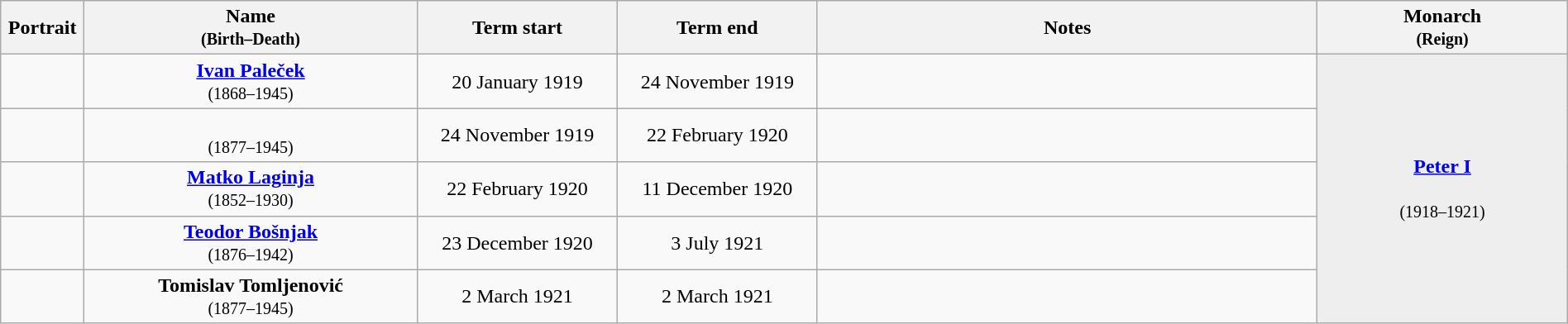<table class="wikitable" style="text-align:center" width=100%>
<tr>
<th width=5%>Portrait</th>
<th width=20%>Name<small><br>(Birth–Death)</small></th>
<th width=12%>Term start</th>
<th width=12%>Term end</th>
<th width=30%>Notes</th>
<th width=15%>Monarch<br><small>(Reign)</small></th>
</tr>
<tr>
<td></td>
<td><strong><a href='#'>Ivan Paleček</a></strong><br><small>(1868–1945)</small></td>
<td>20 January 1919</td>
<td>24 November 1919</td>
<td></td>
<td rowspan="5" bgcolor="#EEEEEE"><strong><a href='#'>Peter I</a></strong><br><br><small>(1918–1921)</small></td>
</tr>
<tr>
<td></td>
<td><strong></strong><br><small>(1877–1945)</small></td>
<td>24 November 1919</td>
<td>22 February 1920</td>
<td></td>
</tr>
<tr>
<td></td>
<td><strong><a href='#'>Matko Laginja</a></strong><br><small>(1852–1930)</small></td>
<td>22 February 1920</td>
<td>11 December 1920</td>
<td></td>
</tr>
<tr>
<td></td>
<td><strong><a href='#'>Teodor Bošnjak</a></strong><br><small>(1876–1942)</small></td>
<td>23 December 1920</td>
<td>3 July 1921</td>
<td></td>
</tr>
<tr>
<td></td>
<td><strong>Tomislav Tomljenović</strong><br><small>(1877–1945)</small></td>
<td>2 March 1921</td>
<td>2 March 1921</td>
<td></td>
</tr>
</table>
